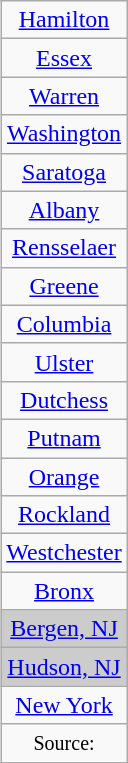<table class="wikitable" style="float:right;">
<tr>
<td align=center><a href='#'>Hamilton</a></td>
</tr>
<tr>
<td align=center><a href='#'>Essex</a></td>
</tr>
<tr>
<td align=center><a href='#'>Warren</a></td>
</tr>
<tr>
<td align=center><a href='#'>Washington</a></td>
</tr>
<tr>
<td align=center><a href='#'>Saratoga</a></td>
</tr>
<tr>
<td align=center><a href='#'>Albany</a></td>
</tr>
<tr>
<td align=center><a href='#'>Rensselaer</a></td>
</tr>
<tr>
<td align=center><a href='#'>Greene</a></td>
</tr>
<tr>
<td align=center><a href='#'>Columbia</a></td>
</tr>
<tr>
<td align=center><a href='#'>Ulster</a></td>
</tr>
<tr>
<td align=center><a href='#'>Dutchess</a></td>
</tr>
<tr>
<td align=center><a href='#'>Putnam</a></td>
</tr>
<tr>
<td align=center><a href='#'>Orange</a></td>
</tr>
<tr>
<td align=center><a href='#'>Rockland</a></td>
</tr>
<tr>
<td align=center><a href='#'>Westchester</a></td>
</tr>
<tr>
<td align=center><a href='#'>Bronx</a></td>
</tr>
<tr>
<td style="text-align:center;background:#ccc;"><a href='#'>Bergen, NJ</a></td>
</tr>
<tr>
<td style="text-align:center;background:#ccc;"><a href='#'>Hudson, NJ</a></td>
</tr>
<tr>
<td align=center><a href='#'>New York</a></td>
</tr>
<tr>
<td align=center><small>Source:</small></td>
</tr>
</table>
